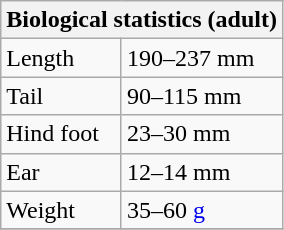<table class="wikitable">
<tr>
<th colspan="2">Biological statistics (adult)</th>
</tr>
<tr>
<td>Length</td>
<td>190–237 mm</td>
</tr>
<tr>
<td>Tail</td>
<td>90–115 mm</td>
</tr>
<tr>
<td>Hind foot</td>
<td>23–30 mm</td>
</tr>
<tr>
<td>Ear</td>
<td>12–14 mm</td>
</tr>
<tr>
<td>Weight</td>
<td>35–60 <a href='#'>g</a></td>
</tr>
<tr>
</tr>
</table>
